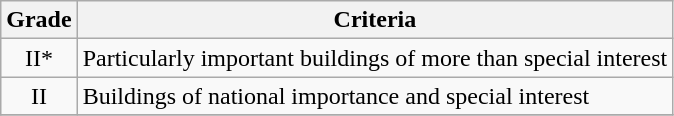<table class="wikitable" border="1">
<tr>
<th>Grade</th>
<th>Criteria</th>
</tr>
<tr>
<td align="center" >II*</td>
<td>Particularly important buildings of more than special interest</td>
</tr>
<tr>
<td align="center" >II</td>
<td>Buildings of national importance and special interest</td>
</tr>
<tr>
</tr>
</table>
